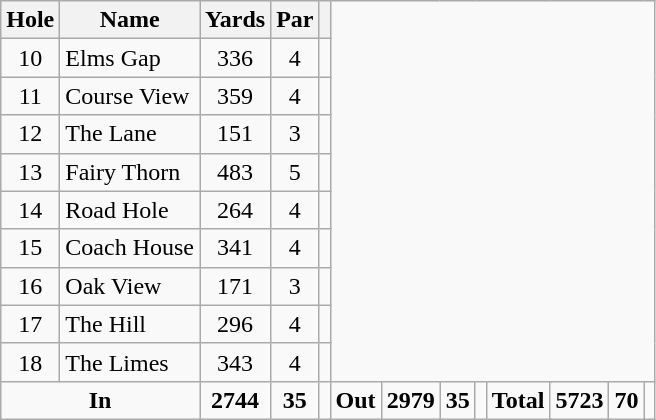<table class=wikitable style="text-align:center">
<tr>
<th>Hole</th>
<th>Name</th>
<th>Yards</th>
<th>Par</th>
<th></th>
</tr>
<tr>
<td>10</td>
<td align=left>Elms Gap</td>
<td>336</td>
<td>4</td>
<td></td>
</tr>
<tr>
<td>11</td>
<td align=left>Course View</td>
<td>359</td>
<td>4</td>
<td></td>
</tr>
<tr>
<td>12</td>
<td align=left>The Lane</td>
<td>151</td>
<td>3</td>
<td></td>
</tr>
<tr>
<td>13</td>
<td align=left>Fairy Thorn</td>
<td>483</td>
<td>5</td>
<td></td>
</tr>
<tr>
<td>14</td>
<td align=left>Road Hole</td>
<td>264</td>
<td>4</td>
<td></td>
</tr>
<tr>
<td>15</td>
<td align=left>Coach House</td>
<td>341</td>
<td>4</td>
<td></td>
</tr>
<tr>
<td>16</td>
<td align=left>Oak View</td>
<td>171</td>
<td>3</td>
<td></td>
</tr>
<tr>
<td>17</td>
<td align=left>The Hill</td>
<td>296</td>
<td>4</td>
<td></td>
</tr>
<tr>
<td>18</td>
<td align=left>The Limes</td>
<td>343</td>
<td>4</td>
<td></td>
</tr>
<tr>
<td colspan=2><strong>In</strong></td>
<td><strong>2744</strong></td>
<td><strong>35</strong></td>
<td></td>
<td colspan=2><strong>Out</strong></td>
<td><strong>2979</strong></td>
<td><strong>35</strong></td>
<td></td>
<td colspan=2><strong>Total</strong></td>
<td><strong>5723</strong></td>
<td><strong>70</strong></td>
<td></td>
</tr>
</table>
